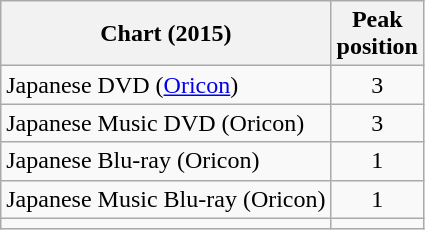<table class="wikitable sortable" border="1">
<tr>
<th>Chart (2015)</th>
<th>Peak<br>position</th>
</tr>
<tr>
<td align="left">Japanese DVD (<a href='#'>Oricon</a>)</td>
<td align="center">3</td>
</tr>
<tr>
<td align="left">Japanese Music DVD (Oricon)</td>
<td align="center">3</td>
</tr>
<tr>
<td align="left">Japanese Blu-ray (Oricon)</td>
<td align="center">1</td>
</tr>
<tr>
<td align="left">Japanese Music Blu-ray (Oricon)</td>
<td align="center">1</td>
</tr>
<tr>
<td></td>
</tr>
</table>
